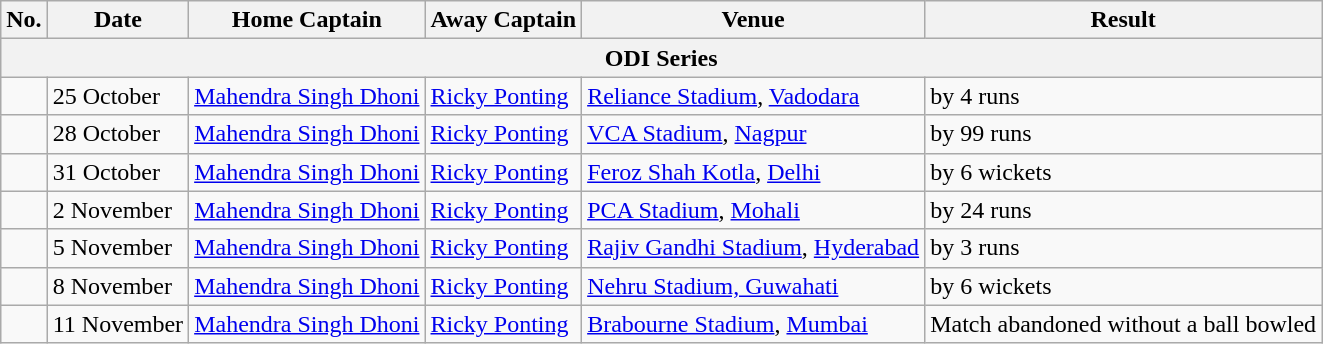<table class="wikitable">
<tr>
<th>No.</th>
<th>Date</th>
<th>Home Captain</th>
<th>Away Captain</th>
<th>Venue</th>
<th>Result</th>
</tr>
<tr>
<th colspan="9">ODI Series</th>
</tr>
<tr>
<td></td>
<td>25 October</td>
<td><a href='#'>Mahendra Singh Dhoni</a></td>
<td><a href='#'>Ricky Ponting</a></td>
<td><a href='#'>Reliance Stadium</a>, <a href='#'>Vadodara</a></td>
<td> by 4 runs</td>
</tr>
<tr>
<td></td>
<td>28 October</td>
<td><a href='#'>Mahendra Singh Dhoni</a></td>
<td><a href='#'>Ricky Ponting</a></td>
<td><a href='#'>VCA Stadium</a>, <a href='#'>Nagpur</a></td>
<td> by 99 runs</td>
</tr>
<tr>
<td></td>
<td>31 October</td>
<td><a href='#'>Mahendra Singh Dhoni</a></td>
<td><a href='#'>Ricky Ponting</a></td>
<td><a href='#'>Feroz Shah Kotla</a>, <a href='#'>Delhi</a></td>
<td> by 6 wickets</td>
</tr>
<tr>
<td></td>
<td>2 November</td>
<td><a href='#'>Mahendra Singh Dhoni</a></td>
<td><a href='#'>Ricky Ponting</a></td>
<td><a href='#'>PCA Stadium</a>, <a href='#'>Mohali</a></td>
<td> by 24 runs</td>
</tr>
<tr>
<td></td>
<td>5 November</td>
<td><a href='#'>Mahendra Singh Dhoni</a></td>
<td><a href='#'>Ricky Ponting</a></td>
<td><a href='#'>Rajiv Gandhi Stadium</a>, <a href='#'>Hyderabad</a></td>
<td> by 3 runs</td>
</tr>
<tr>
<td></td>
<td>8 November</td>
<td><a href='#'>Mahendra Singh Dhoni</a></td>
<td><a href='#'>Ricky Ponting</a></td>
<td><a href='#'>Nehru Stadium, Guwahati</a></td>
<td> by 6 wickets</td>
</tr>
<tr>
<td></td>
<td>11 November</td>
<td><a href='#'>Mahendra Singh Dhoni</a></td>
<td><a href='#'>Ricky Ponting</a></td>
<td><a href='#'>Brabourne Stadium</a>, <a href='#'>Mumbai</a></td>
<td>Match abandoned without a ball bowled</td>
</tr>
</table>
